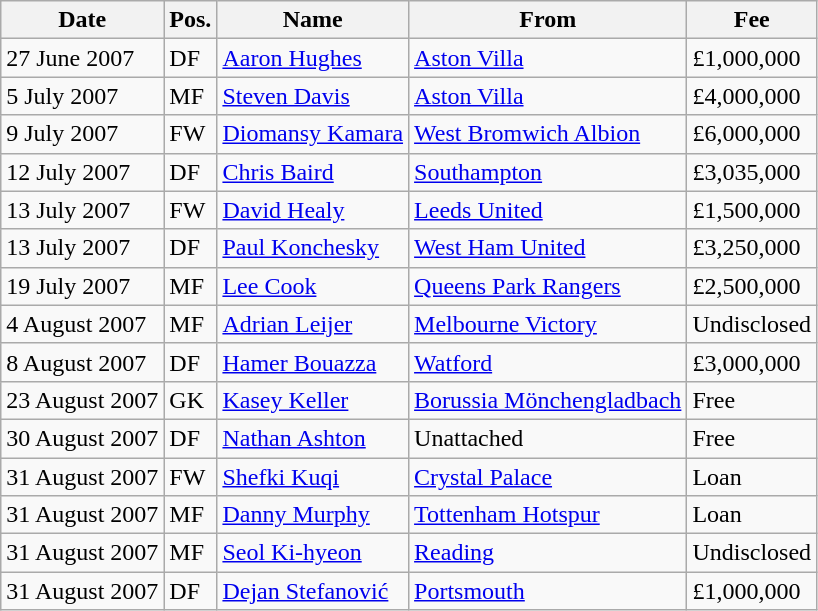<table class="wikitable">
<tr>
<th>Date</th>
<th>Pos.</th>
<th>Name</th>
<th>From</th>
<th>Fee</th>
</tr>
<tr>
<td>27 June 2007</td>
<td>DF</td>
<td> <a href='#'>Aaron Hughes</a></td>
<td> <a href='#'>Aston Villa</a></td>
<td>£1,000,000</td>
</tr>
<tr>
<td>5 July 2007</td>
<td>MF</td>
<td> <a href='#'>Steven Davis</a></td>
<td> <a href='#'>Aston Villa</a></td>
<td>£4,000,000</td>
</tr>
<tr>
<td>9 July 2007</td>
<td>FW</td>
<td> <a href='#'>Diomansy Kamara</a></td>
<td> <a href='#'>West Bromwich Albion</a></td>
<td>£6,000,000</td>
</tr>
<tr>
<td>12 July 2007</td>
<td>DF</td>
<td> <a href='#'>Chris Baird</a></td>
<td> <a href='#'>Southampton</a></td>
<td>£3,035,000</td>
</tr>
<tr>
<td>13 July 2007</td>
<td>FW</td>
<td> <a href='#'>David Healy</a></td>
<td> <a href='#'>Leeds United</a></td>
<td>£1,500,000</td>
</tr>
<tr>
<td>13 July 2007</td>
<td>DF</td>
<td> <a href='#'>Paul Konchesky</a></td>
<td> <a href='#'>West Ham United</a></td>
<td>£3,250,000</td>
</tr>
<tr>
<td>19 July 2007</td>
<td>MF</td>
<td> <a href='#'>Lee Cook</a></td>
<td> <a href='#'>Queens Park Rangers</a></td>
<td>£2,500,000</td>
</tr>
<tr>
<td>4 August 2007</td>
<td>MF</td>
<td> <a href='#'>Adrian Leijer</a></td>
<td> <a href='#'>Melbourne Victory</a></td>
<td>Undisclosed</td>
</tr>
<tr>
<td>8 August 2007</td>
<td>DF</td>
<td> <a href='#'>Hamer Bouazza</a></td>
<td> <a href='#'>Watford</a></td>
<td>£3,000,000</td>
</tr>
<tr>
<td>23 August 2007</td>
<td>GK</td>
<td> <a href='#'>Kasey Keller</a></td>
<td> <a href='#'>Borussia Mönchengladbach</a></td>
<td>Free</td>
</tr>
<tr>
<td>30 August 2007</td>
<td>DF</td>
<td> <a href='#'>Nathan Ashton</a></td>
<td>Unattached</td>
<td>Free</td>
</tr>
<tr>
<td>31 August 2007</td>
<td>FW</td>
<td> <a href='#'>Shefki Kuqi</a></td>
<td> <a href='#'>Crystal Palace</a></td>
<td>Loan</td>
</tr>
<tr>
<td>31 August 2007</td>
<td>MF</td>
<td> <a href='#'>Danny Murphy</a></td>
<td> <a href='#'>Tottenham Hotspur</a></td>
<td>Loan</td>
</tr>
<tr>
<td>31 August 2007</td>
<td>MF</td>
<td> <a href='#'>Seol Ki-hyeon</a></td>
<td> <a href='#'>Reading</a></td>
<td>Undisclosed</td>
</tr>
<tr>
<td>31 August 2007</td>
<td>DF</td>
<td> <a href='#'>Dejan Stefanović</a></td>
<td> <a href='#'>Portsmouth</a></td>
<td>£1,000,000</td>
</tr>
</table>
